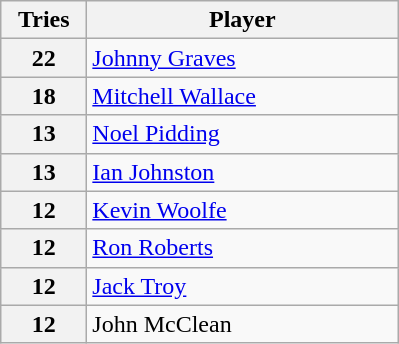<table class="wikitable" style="text-align:left;">
<tr>
<th width=50>Tries</th>
<th width=200>Player</th>
</tr>
<tr>
<th>22</th>
<td> <a href='#'>Johnny Graves</a></td>
</tr>
<tr>
<th>18</th>
<td> <a href='#'>Mitchell Wallace</a></td>
</tr>
<tr>
<th>13</th>
<td> <a href='#'>Noel Pidding</a></td>
</tr>
<tr>
<th>13</th>
<td> <a href='#'>Ian Johnston</a></td>
</tr>
<tr>
<th>12</th>
<td> <a href='#'>Kevin Woolfe</a></td>
</tr>
<tr>
<th>12</th>
<td> <a href='#'>Ron Roberts</a></td>
</tr>
<tr>
<th>12</th>
<td> <a href='#'>Jack Troy</a></td>
</tr>
<tr>
<th>12</th>
<td> John McClean</td>
</tr>
</table>
